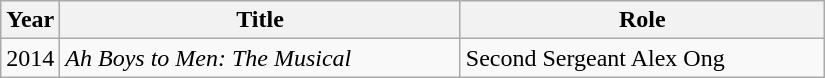<table class="wikitable" style="width:550px">
<tr>
<th width=10>Year</th>
<th>Title</th>
<th>Role</th>
</tr>
<tr>
<td>2014</td>
<td><em>Ah Boys to Men: The Musical</em></td>
<td>Second Sergeant Alex Ong</td>
</tr>
</table>
